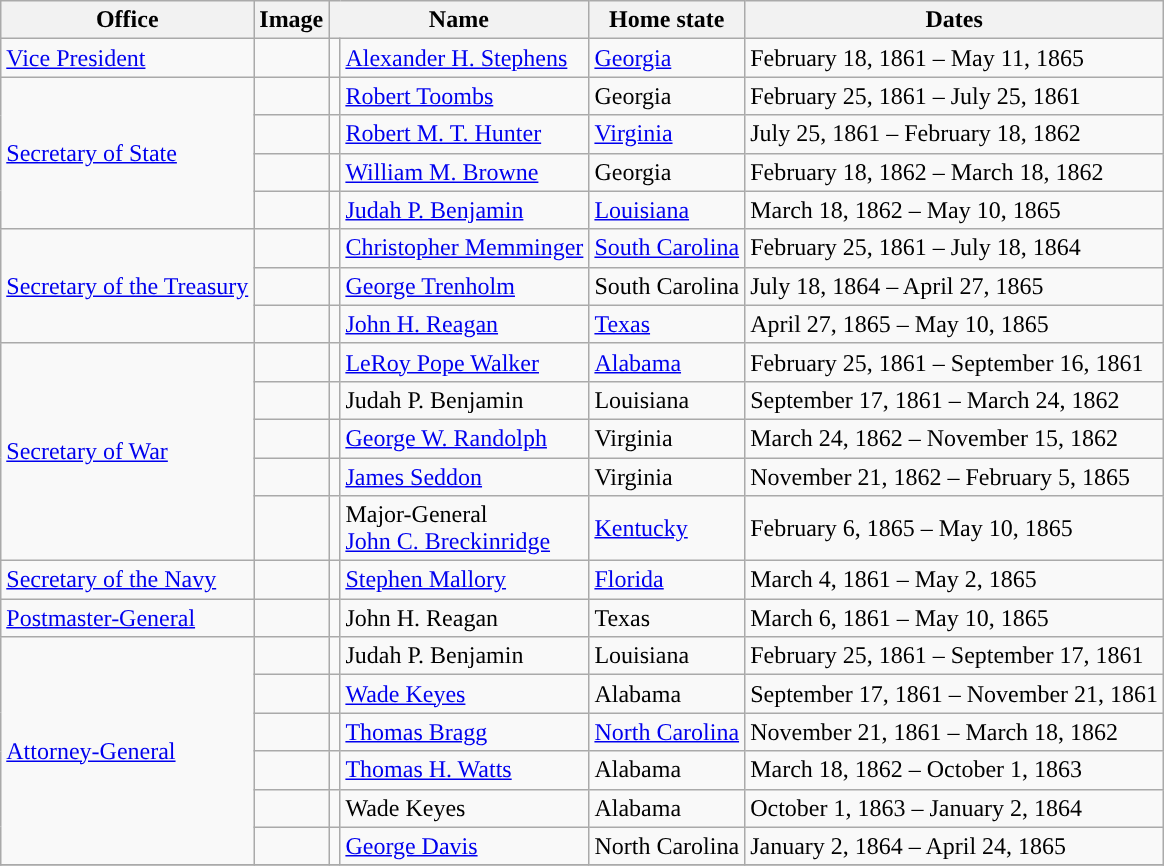<table class="wikitable">
<tr>
<th>Office</th>
<th>Image</th>
<th colspan=2>Name</th>
<th>Home state</th>
<th>Dates</th>
</tr>
<tr>
<td><a href='#'>Vice President</a></td>
<td></td>
<td style="background: "></td>
<td><a href='#'>Alexander H. Stephens</a></td>
<td><a href='#'>Georgia</a></td>
<td>February 18, 1861 – May 11, 1865</td>
</tr>
<tr>
<td rowspan=4><a href='#'>Secretary of State</a></td>
<td></td>
<td style="background: "></td>
<td><a href='#'>Robert Toombs</a></td>
<td>Georgia</td>
<td>February 25, 1861 – July 25, 1861</td>
</tr>
<tr>
<td></td>
<td style="background: "></td>
<td><a href='#'>Robert M. T. Hunter</a></td>
<td><a href='#'>Virginia</a></td>
<td>July 25, 1861 – February 18, 1862</td>
</tr>
<tr>
<td></td>
<td style="background: "></td>
<td><a href='#'>William M. Browne</a></td>
<td>Georgia</td>
<td>February 18, 1862 – March 18, 1862</td>
</tr>
<tr>
<td></td>
<td style="background: "></td>
<td><a href='#'>Judah P. Benjamin</a></td>
<td><a href='#'>Louisiana</a></td>
<td>March 18, 1862 – May 10, 1865</td>
</tr>
<tr>
<td rowspan=3><a href='#'>Secretary of the Treasury</a></td>
<td></td>
<td style="background: "></td>
<td><a href='#'>Christopher Memminger</a></td>
<td><a href='#'>South Carolina</a></td>
<td>February 25, 1861 – July 18, 1864</td>
</tr>
<tr>
<td></td>
<td style="background: "></td>
<td><a href='#'>George Trenholm</a></td>
<td>South Carolina</td>
<td>July 18, 1864 – April 27, 1865</td>
</tr>
<tr>
<td></td>
<td style="background: "></td>
<td><a href='#'>John H. Reagan</a></td>
<td><a href='#'>Texas</a></td>
<td>April 27, 1865 – May 10, 1865</td>
</tr>
<tr>
<td rowspan=5><a href='#'>Secretary of War</a></td>
<td></td>
<td style="background: "></td>
<td><a href='#'>LeRoy Pope Walker</a></td>
<td><a href='#'>Alabama</a></td>
<td>February 25, 1861 – September 16, 1861</td>
</tr>
<tr>
<td></td>
<td style="background: "></td>
<td>Judah P. Benjamin</td>
<td>Louisiana</td>
<td>September 17, 1861 – March 24, 1862</td>
</tr>
<tr>
<td></td>
<td style="background: "></td>
<td><a href='#'>George W. Randolph</a></td>
<td>Virginia</td>
<td>March 24, 1862 – November 15, 1862</td>
</tr>
<tr>
<td></td>
<td style="background: "></td>
<td><a href='#'>James Seddon</a></td>
<td>Virginia</td>
<td>November 21, 1862 – February 5, 1865</td>
</tr>
<tr>
<td> </td>
<td style="background: "></td>
<td>Major-General <br><a href='#'>John C. Breckinridge</a></td>
<td><a href='#'>Kentucky</a></td>
<td>February 6, 1865 – May 10, 1865</td>
</tr>
<tr>
<td><a href='#'>Secretary of the Navy</a></td>
<td></td>
<td style="background: "></td>
<td><a href='#'>Stephen Mallory</a></td>
<td><a href='#'>Florida</a></td>
<td>March 4, 1861 – May 2, 1865</td>
</tr>
<tr>
<td><a href='#'>Postmaster-General</a></td>
<td></td>
<td style="background: "></td>
<td>John H. Reagan</td>
<td>Texas</td>
<td>March 6, 1861 – May 10, 1865</td>
</tr>
<tr>
<td rowspan=6><a href='#'>Attorney-General</a></td>
<td></td>
<td style="background: "></td>
<td>Judah P. Benjamin</td>
<td>Louisiana</td>
<td>February 25, 1861 – September 17, 1861</td>
</tr>
<tr>
<td></td>
<td style="background: "></td>
<td><a href='#'>Wade Keyes</a></td>
<td>Alabama</td>
<td>September 17, 1861 – November 21, 1861</td>
</tr>
<tr>
<td></td>
<td style="background: "></td>
<td><a href='#'>Thomas Bragg</a></td>
<td><a href='#'>North Carolina</a></td>
<td>November 21, 1861 – March 18, 1862</td>
</tr>
<tr>
<td></td>
<td style="background: "></td>
<td><a href='#'>Thomas H. Watts</a></td>
<td>Alabama</td>
<td>March 18, 1862 – October 1, 1863</td>
</tr>
<tr>
<td></td>
<td style="background: "></td>
<td>Wade Keyes</td>
<td>Alabama</td>
<td>October 1, 1863 – January 2, 1864</td>
</tr>
<tr>
<td></td>
<td style="background: "></td>
<td><a href='#'>George Davis</a></td>
<td>North Carolina</td>
<td>January 2, 1864 – April 24, 1865</td>
</tr>
<tr>
</tr>
</table>
